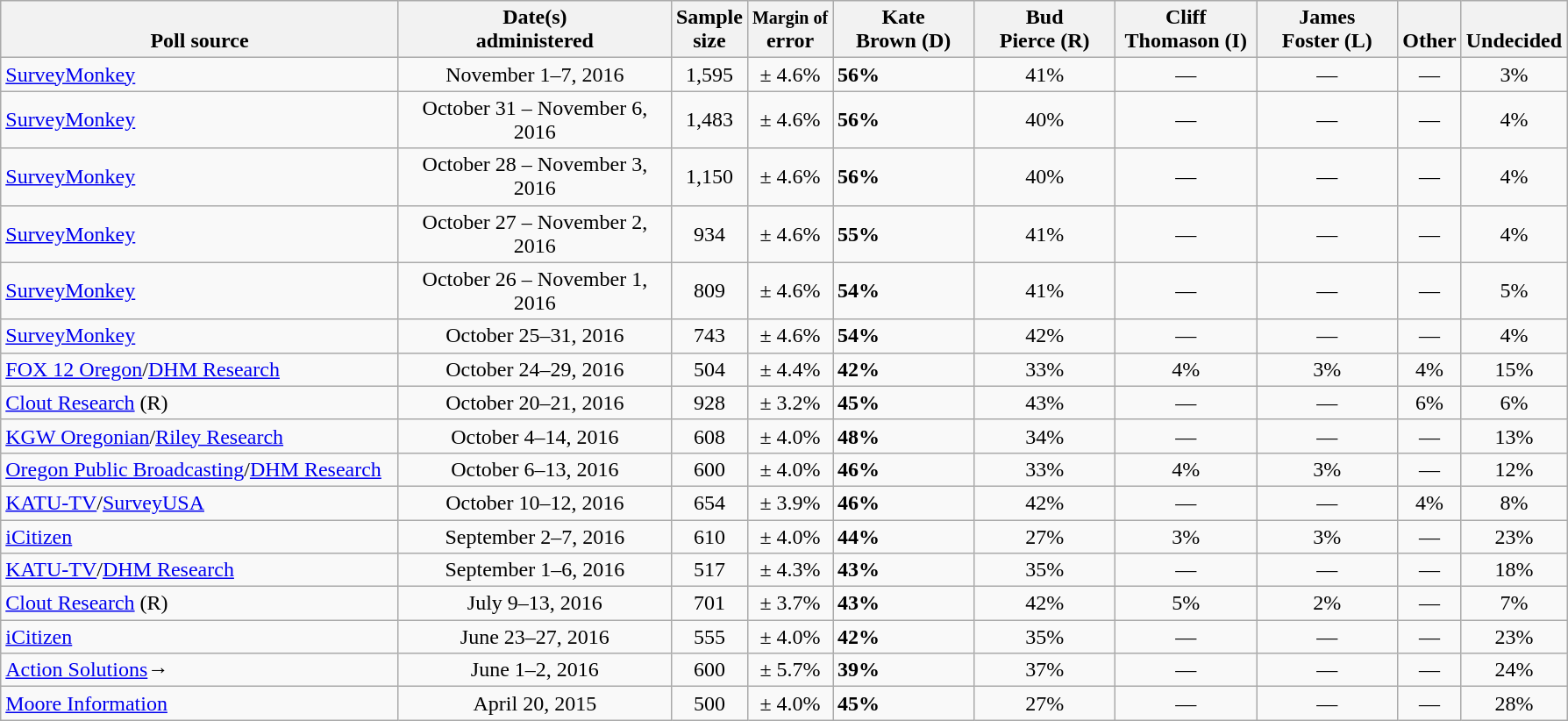<table class="wikitable">
<tr valign= bottom>
<th style="width:295px;">Poll source</th>
<th style="width:200px;">Date(s)<br>administered</th>
<th class=small>Sample<br>size</th>
<th><small>Margin of</small><br>error</th>
<th style="width:100px;">Kate<br>Brown (D)</th>
<th style="width:100px;">Bud<br>Pierce (R)</th>
<th style="width:100px;">Cliff<br>Thomason (I)</th>
<th style="width:100px;">James<br>Foster (L)</th>
<th>Other</th>
<th>Undecided</th>
</tr>
<tr>
<td><a href='#'>SurveyMonkey</a></td>
<td align=center>November 1–7, 2016</td>
<td align=center>1,595</td>
<td align=center>± 4.6%</td>
<td><strong>56%</strong></td>
<td align=center>41%</td>
<td align=center>—</td>
<td align=center>—</td>
<td align=center>—</td>
<td align=center>3%</td>
</tr>
<tr>
<td><a href='#'>SurveyMonkey</a></td>
<td align=center>October 31 – November 6, 2016</td>
<td align=center>1,483</td>
<td align=center>± 4.6%</td>
<td><strong>56%</strong></td>
<td align=center>40%</td>
<td align=center>—</td>
<td align=center>—</td>
<td align=center>—</td>
<td align=center>4%</td>
</tr>
<tr>
<td><a href='#'>SurveyMonkey</a></td>
<td align=center>October 28 – November 3, 2016</td>
<td align=center>1,150</td>
<td align=center>± 4.6%</td>
<td><strong>56%</strong></td>
<td align=center>40%</td>
<td align=center>—</td>
<td align=center>—</td>
<td align=center>—</td>
<td align=center>4%</td>
</tr>
<tr>
<td><a href='#'>SurveyMonkey</a></td>
<td align=center>October 27 – November 2, 2016</td>
<td align=center>934</td>
<td align=center>± 4.6%</td>
<td><strong>55%</strong></td>
<td align=center>41%</td>
<td align=center>—</td>
<td align=center>—</td>
<td align=center>—</td>
<td align=center>4%</td>
</tr>
<tr>
<td><a href='#'>SurveyMonkey</a></td>
<td align=center>October 26 – November 1, 2016</td>
<td align=center>809</td>
<td align=center>± 4.6%</td>
<td><strong>54%</strong></td>
<td align=center>41%</td>
<td align=center>—</td>
<td align=center>—</td>
<td align=center>—</td>
<td align=center>5%</td>
</tr>
<tr>
<td><a href='#'>SurveyMonkey</a></td>
<td align=center>October 25–31, 2016</td>
<td align=center>743</td>
<td align=center>± 4.6%</td>
<td><strong>54%</strong></td>
<td align=center>42%</td>
<td align=center>—</td>
<td align=center>—</td>
<td align=center>—</td>
<td align=center>4%</td>
</tr>
<tr>
<td><a href='#'>FOX 12 Oregon</a>/<a href='#'>DHM Research</a></td>
<td align=center>October 24–29, 2016</td>
<td align=center>504</td>
<td align=center>± 4.4%</td>
<td><strong>42%</strong></td>
<td align=center>33%</td>
<td align=center>4%</td>
<td align=center>3%</td>
<td align=center>4%</td>
<td align=center>15%</td>
</tr>
<tr>
<td><a href='#'>Clout Research</a> (R)</td>
<td align=center>October 20–21, 2016</td>
<td align=center>928</td>
<td align=center>± 3.2%</td>
<td><strong>45%</strong></td>
<td align=center>43%</td>
<td align=center>—</td>
<td align=center>—</td>
<td align=center>6%</td>
<td align=center>6%</td>
</tr>
<tr>
<td><a href='#'>KGW Oregonian</a>/<a href='#'>Riley Research</a></td>
<td align=center>October 4–14, 2016</td>
<td align=center>608</td>
<td align=center>± 4.0%</td>
<td><strong>48%</strong></td>
<td align=center>34%</td>
<td align=center>—</td>
<td align=center>—</td>
<td align=center>—</td>
<td align=center>13%</td>
</tr>
<tr>
<td><a href='#'>Oregon Public Broadcasting</a>/<a href='#'>DHM Research</a></td>
<td align=center>October 6–13, 2016</td>
<td align=center>600</td>
<td align=center>± 4.0%</td>
<td><strong>46%</strong></td>
<td align=center>33%</td>
<td align=center>4%</td>
<td align=center>3%</td>
<td align=center>—</td>
<td align=center>12%</td>
</tr>
<tr>
<td><a href='#'>KATU-TV</a>/<a href='#'>SurveyUSA</a></td>
<td align=center>October 10–12, 2016</td>
<td align=center>654</td>
<td align=center>± 3.9%</td>
<td><strong>46%</strong></td>
<td align=center>42%</td>
<td align=center>—</td>
<td align=center>—</td>
<td align=center>4%</td>
<td align=center>8%</td>
</tr>
<tr>
<td><a href='#'>iCitizen</a></td>
<td align=center>September 2–7, 2016</td>
<td align=center>610</td>
<td align=center>± 4.0%</td>
<td><strong>44%</strong></td>
<td align=center>27%</td>
<td align=center>3%</td>
<td align=center>3%</td>
<td align=center>—</td>
<td align=center>23%</td>
</tr>
<tr>
<td><a href='#'>KATU-TV</a>/<a href='#'>DHM Research</a></td>
<td align=center>September 1–6, 2016</td>
<td align=center>517</td>
<td align=center>± 4.3%</td>
<td><strong>43%</strong></td>
<td align=center>35%</td>
<td align=center>—</td>
<td align=center>—</td>
<td align=center>—</td>
<td align=center>18%</td>
</tr>
<tr>
<td><a href='#'>Clout Research</a> (R)</td>
<td align=center>July 9–13, 2016</td>
<td align=center>701</td>
<td align=center>± 3.7%</td>
<td><strong>43%</strong></td>
<td align=center>42%</td>
<td align=center>5%</td>
<td align=center>2%</td>
<td align=center>—</td>
<td align=center>7%</td>
</tr>
<tr>
<td><a href='#'>iCitizen</a></td>
<td align=center>June 23–27, 2016</td>
<td align=center>555</td>
<td align=center>± 4.0%</td>
<td><strong>42%</strong></td>
<td align=center>35%</td>
<td align=center>—</td>
<td align=center>—</td>
<td align=center>—</td>
<td align=center>23%</td>
</tr>
<tr>
<td><a href='#'>Action Solutions</a>→</td>
<td align=center>June 1–2, 2016</td>
<td align=center>600</td>
<td align=center>± 5.7%</td>
<td><strong>39%</strong></td>
<td align=center>37%</td>
<td align=center>—</td>
<td align=center>—</td>
<td align=center>—</td>
<td align=center>24%</td>
</tr>
<tr>
<td><a href='#'>Moore Information</a></td>
<td align=center>April 20, 2015</td>
<td align=center>500</td>
<td align=center>± 4.0%</td>
<td><strong>45%</strong></td>
<td align=center>27%</td>
<td align=center>—</td>
<td align=center>—</td>
<td align=center>—</td>
<td align=center>28%</td>
</tr>
</table>
